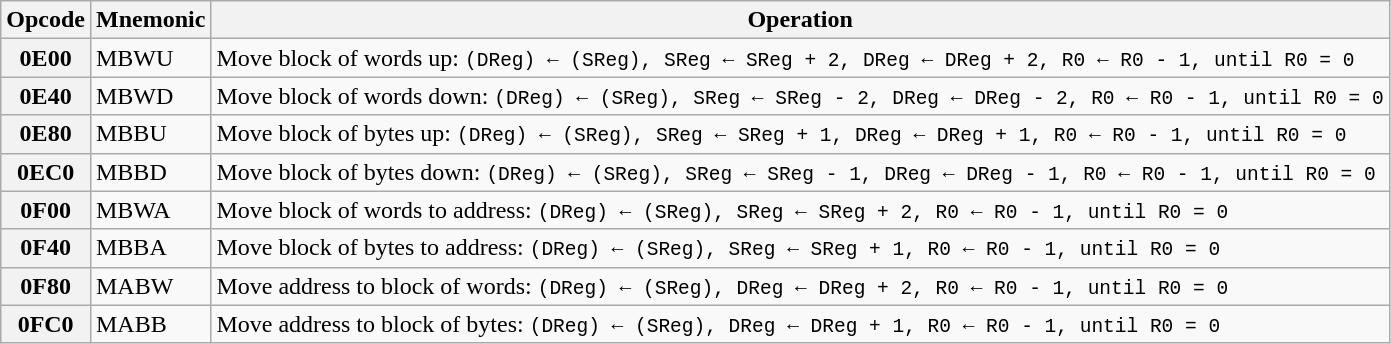<table class="wikitable">
<tr>
<th>Opcode</th>
<th>Mnemonic</th>
<th>Operation</th>
</tr>
<tr>
<th>0E00</th>
<td>MBWU</td>
<td>Move block of words up: <code>(DReg) ← (SReg), SReg ← SReg + 2, DReg ← DReg + 2, R0 ← R0 - 1, until R0 = 0</code></td>
</tr>
<tr>
<th>0E40</th>
<td>MBWD</td>
<td>Move block of words down: <code>(DReg) ← (SReg), SReg ← SReg - 2, DReg ← DReg - 2, R0 ← R0 - 1, until R0 = 0</code></td>
</tr>
<tr>
<th>0E80</th>
<td>MBBU</td>
<td>Move block of bytes up: <code>(DReg) ← (SReg), SReg ← SReg + 1, DReg ← DReg + 1, R0 ← R0 - 1, until R0 = 0</code></td>
</tr>
<tr>
<th>0EC0</th>
<td>MBBD</td>
<td>Move block of bytes down: <code>(DReg) ← (SReg), SReg ← SReg - 1, DReg ← DReg - 1, R0 ← R0 - 1, until R0 = 0</code></td>
</tr>
<tr>
<th>0F00</th>
<td>MBWA</td>
<td>Move block of words to address: <code>(DReg) ← (SReg), SReg ← SReg + 2, R0 ← R0 - 1, until R0 = 0</code></td>
</tr>
<tr>
<th>0F40</th>
<td>MBBA</td>
<td>Move block of bytes to address: <code>(DReg) ← (SReg), SReg ← SReg + 1, R0 ← R0 - 1, until R0 = 0</code></td>
</tr>
<tr>
<th>0F80</th>
<td>MABW</td>
<td>Move address to block of words: <code>(DReg) ← (SReg), DReg ← DReg + 2, R0 ← R0 - 1, until R0 = 0</code></td>
</tr>
<tr>
<th>0FC0</th>
<td>MABB</td>
<td>Move address to block of bytes: <code>(DReg) ← (SReg), DReg ← DReg + 1, R0 ← R0 - 1, until R0 = 0</code></td>
</tr>
</table>
